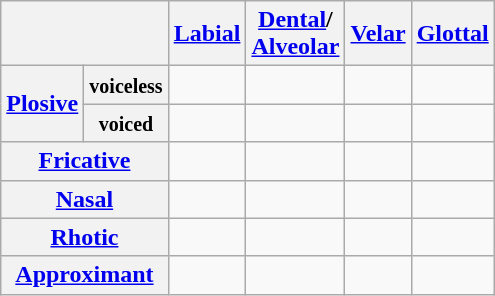<table class="wikitable" style="text-align:center">
<tr>
<th colspan="2"></th>
<th><a href='#'>Labial</a></th>
<th><a href='#'>Dental</a>/<br><a href='#'>Alveolar</a></th>
<th><a href='#'>Velar</a></th>
<th><a href='#'>Glottal</a></th>
</tr>
<tr align="center">
<th rowspan="2"><a href='#'>Plosive</a></th>
<th><small>voiceless</small></th>
<td></td>
<td></td>
<td></td>
<td></td>
</tr>
<tr>
<th><small>voiced</small></th>
<td></td>
<td></td>
<td></td>
<td></td>
</tr>
<tr align="center">
<th colspan="2"><a href='#'>Fricative</a></th>
<td></td>
<td></td>
<td></td>
<td></td>
</tr>
<tr align="center">
<th colspan="2"><a href='#'>Nasal</a></th>
<td></td>
<td></td>
<td></td>
<td></td>
</tr>
<tr>
<th colspan="2"><a href='#'>Rhotic</a></th>
<td></td>
<td></td>
<td></td>
<td></td>
</tr>
<tr align="center">
<th colspan="2"><a href='#'>Approximant</a></th>
<td></td>
<td></td>
<td></td>
<td></td>
</tr>
</table>
